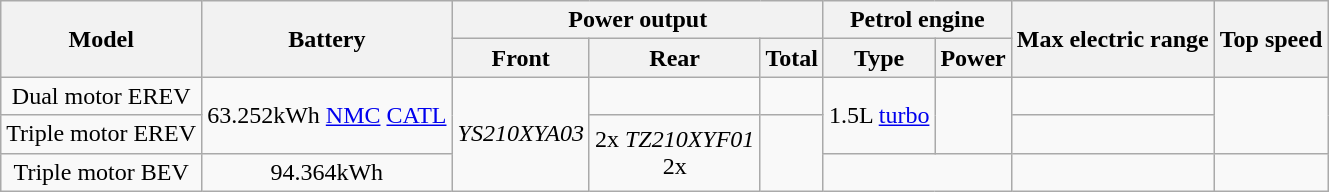<table class="wikitable" style="text-align:center;">
<tr>
<th rowspan="2">Model</th>
<th rowspan="2">Battery</th>
<th colspan="3">Power output</th>
<th colspan="2">Petrol engine</th>
<th rowspan="2">Max electric range</th>
<th rowspan="2">Top speed</th>
</tr>
<tr>
<th>Front</th>
<th>Rear</th>
<th>Total</th>
<th>Type</th>
<th>Power</th>
</tr>
<tr>
<td>Dual motor EREV</td>
<td rowspan="2">63.252kWh <a href='#'>NMC</a> <a href='#'>CATL</a></td>
<td rowspan="3"><em>YS210XYA03</em><br></td>
<td></td>
<td></td>
<td rowspan="2">1.5L <a href='#'>turbo</a></td>
<td rowspan="2"></td>
<td></td>
<td rowspan="2"></td>
</tr>
<tr>
<td>Triple motor EREV</td>
<td rowspan="2">2x <em>TZ210XYF01</em> <br>2x </td>
<td rowspan="2"></td>
<td></td>
</tr>
<tr>
<td>Triple motor BEV</td>
<td>94.364kWh</td>
<td colspan="2"></td>
<td></td>
<td></td>
</tr>
</table>
